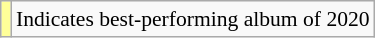<table class="wikitable" style="font-size:90%;">
<tr>
<td style="background-color:#FFFF99"></td>
<td>Indicates best-performing album of 2020</td>
</tr>
</table>
